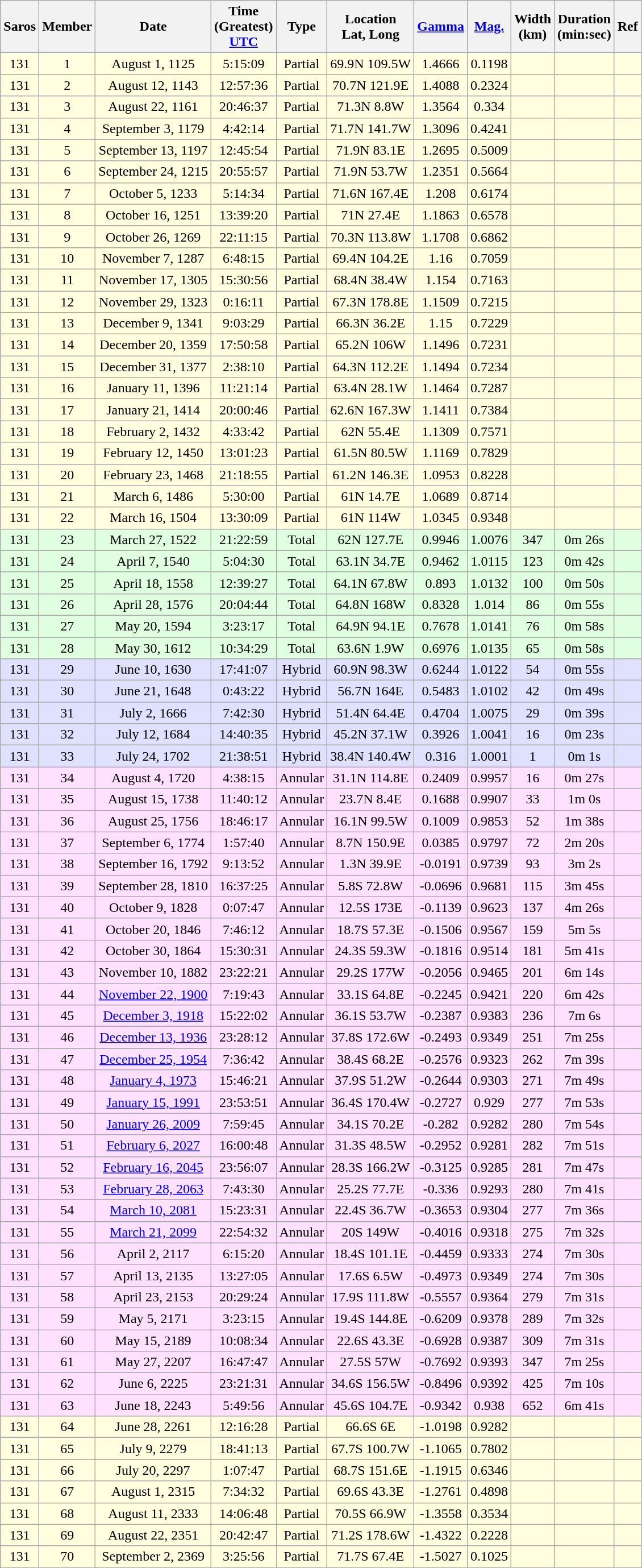<table class="wikitable sortable">
<tr align=center>
<th>Saros</th>
<th>Member</th>
<th>Date</th>
<th>Time<br>(Greatest)<br><a href='#'>UTC</a></th>
<th>Type</th>
<th>Location<br>Lat, Long</th>
<th><a href='#'>Gamma</a></th>
<th><a href='#'>Mag.</a></th>
<th>Width<br>(km)</th>
<th>Duration<br>(min:sec)</th>
<th>Ref</th>
</tr>
<tr align=center bgcolor=#ffffe0>
<td>131</td>
<td>1</td>
<td>August 1, 1125</td>
<td>5:15:09</td>
<td>Partial</td>
<td>69.9N 109.5W</td>
<td>1.4666</td>
<td>0.1198</td>
<td></td>
<td></td>
<td></td>
</tr>
<tr align=center bgcolor=#ffffe0>
<td>131</td>
<td>2</td>
<td>August 12, 1143</td>
<td>12:57:36</td>
<td>Partial</td>
<td>70.7N 121.9E</td>
<td>1.4088</td>
<td>0.2324</td>
<td></td>
<td></td>
<td></td>
</tr>
<tr align=center bgcolor=#ffffe0>
<td>131</td>
<td>3</td>
<td>August 22, 1161</td>
<td>20:46:37</td>
<td>Partial</td>
<td>71.3N 8.8W</td>
<td>1.3564</td>
<td>0.334</td>
<td></td>
<td></td>
<td></td>
</tr>
<tr align=center bgcolor=#ffffe0>
<td>131</td>
<td>4</td>
<td>September 3, 1179</td>
<td>4:42:14</td>
<td>Partial</td>
<td>71.7N 141.7W</td>
<td>1.3096</td>
<td>0.4241</td>
<td></td>
<td></td>
<td></td>
</tr>
<tr align=center bgcolor=#ffffe0>
<td>131</td>
<td>5</td>
<td>September 13, 1197</td>
<td>12:45:54</td>
<td>Partial</td>
<td>71.9N 83.1E</td>
<td>1.2695</td>
<td>0.5009</td>
<td></td>
<td></td>
<td></td>
</tr>
<tr align=center bgcolor=#ffffe0>
<td>131</td>
<td>6</td>
<td>September 24, 1215</td>
<td>20:55:57</td>
<td>Partial</td>
<td>71.9N 53.7W</td>
<td>1.2351</td>
<td>0.5664</td>
<td></td>
<td></td>
<td></td>
</tr>
<tr align=center bgcolor=#ffffe0>
<td>131</td>
<td>7</td>
<td>October 5, 1233</td>
<td>5:14:34</td>
<td>Partial</td>
<td>71.6N 167.4E</td>
<td>1.208</td>
<td>0.6174</td>
<td></td>
<td></td>
<td></td>
</tr>
<tr align=center bgcolor=#ffffe0>
<td>131</td>
<td>8</td>
<td>October 16, 1251</td>
<td>13:39:20</td>
<td>Partial</td>
<td>71N 27.4E</td>
<td>1.1863</td>
<td>0.6578</td>
<td></td>
<td></td>
<td></td>
</tr>
<tr align=center bgcolor=#ffffe0>
<td>131</td>
<td>9</td>
<td>October 26, 1269</td>
<td>22:11:15</td>
<td>Partial</td>
<td>70.3N 113.8W</td>
<td>1.1708</td>
<td>0.6862</td>
<td></td>
<td></td>
<td></td>
</tr>
<tr align=center bgcolor=#ffffe0>
<td>131</td>
<td>10</td>
<td>November 7, 1287</td>
<td>6:48:15</td>
<td>Partial</td>
<td>69.4N 104.2E</td>
<td>1.16</td>
<td>0.7059</td>
<td></td>
<td></td>
<td></td>
</tr>
<tr align=center bgcolor=#ffffe0>
<td>131</td>
<td>11</td>
<td>November 17, 1305</td>
<td>15:30:56</td>
<td>Partial</td>
<td>68.4N 38.4W</td>
<td>1.154</td>
<td>0.7163</td>
<td></td>
<td></td>
<td></td>
</tr>
<tr align=center bgcolor=#ffffe0>
<td>131</td>
<td>12</td>
<td>November 29, 1323</td>
<td>0:16:11</td>
<td>Partial</td>
<td>67.3N 178.8E</td>
<td>1.1509</td>
<td>0.7215</td>
<td></td>
<td></td>
<td></td>
</tr>
<tr align=center bgcolor=#ffffe0>
<td>131</td>
<td>13</td>
<td>December 9, 1341</td>
<td>9:03:29</td>
<td>Partial</td>
<td>66.3N 36.2E</td>
<td>1.15</td>
<td>0.7229</td>
<td></td>
<td></td>
<td></td>
</tr>
<tr align=center bgcolor=#ffffe0>
<td>131</td>
<td>14</td>
<td>December 20, 1359</td>
<td>17:50:58</td>
<td>Partial</td>
<td>65.2N 106W</td>
<td>1.1496</td>
<td>0.7231</td>
<td></td>
<td></td>
<td></td>
</tr>
<tr align=center bgcolor=#ffffe0>
<td>131</td>
<td>15</td>
<td>December 31, 1377</td>
<td>2:38:10</td>
<td>Partial</td>
<td>64.3N 112.2E</td>
<td>1.1494</td>
<td>0.7234</td>
<td></td>
<td></td>
<td></td>
</tr>
<tr align=center bgcolor=#ffffe0>
<td>131</td>
<td>16</td>
<td>January 11, 1396</td>
<td>11:21:14</td>
<td>Partial</td>
<td>63.4N 28.1W</td>
<td>1.1464</td>
<td>0.7287</td>
<td></td>
<td></td>
<td></td>
</tr>
<tr align=center bgcolor=#ffffe0>
<td>131</td>
<td>17</td>
<td>January 21, 1414</td>
<td>20:00:46</td>
<td>Partial</td>
<td>62.6N 167.3W</td>
<td>1.1411</td>
<td>0.7384</td>
<td></td>
<td></td>
<td></td>
</tr>
<tr align=center bgcolor=#ffffe0>
<td>131</td>
<td>18</td>
<td>February 2, 1432</td>
<td>4:33:42</td>
<td>Partial</td>
<td>62N 55.4E</td>
<td>1.1309</td>
<td>0.7571</td>
<td></td>
<td></td>
<td></td>
</tr>
<tr align=center bgcolor=#ffffe0>
<td>131</td>
<td>19</td>
<td>February 12, 1450</td>
<td>13:01:23</td>
<td>Partial</td>
<td>61.5N 80.5W</td>
<td>1.1169</td>
<td>0.7829</td>
<td></td>
<td></td>
<td></td>
</tr>
<tr align=center bgcolor=#ffffe0>
<td>131</td>
<td>20</td>
<td>February 23, 1468</td>
<td>21:18:55</td>
<td>Partial</td>
<td>61.2N 146.3E</td>
<td>1.0953</td>
<td>0.8228</td>
<td></td>
<td></td>
<td></td>
</tr>
<tr align=center bgcolor=#ffffe0>
<td>131</td>
<td>21</td>
<td>March 6, 1486</td>
<td>5:30:00</td>
<td>Partial</td>
<td>61N 14.7E</td>
<td>1.0689</td>
<td>0.8714</td>
<td></td>
<td></td>
<td></td>
</tr>
<tr align=center bgcolor=#ffffe0>
<td>131</td>
<td>22</td>
<td>March 16, 1504</td>
<td>13:30:09</td>
<td>Partial</td>
<td>61N 114W</td>
<td>1.0345</td>
<td>0.9348</td>
<td></td>
<td></td>
<td></td>
</tr>
<tr align=center bgcolor=#e0ffe0>
<td>131</td>
<td>23</td>
<td>March 27, 1522</td>
<td>21:22:59</td>
<td>Total</td>
<td>62N 127.7E</td>
<td>0.9946</td>
<td>1.0076</td>
<td>347</td>
<td>0m 26s</td>
<td></td>
</tr>
<tr align=center bgcolor=#e0ffe0>
<td>131</td>
<td>24</td>
<td>April 7, 1540</td>
<td>5:04:30</td>
<td>Total</td>
<td>63.1N 34.7E</td>
<td>0.9462</td>
<td>1.0115</td>
<td>123</td>
<td>0m 42s</td>
<td></td>
</tr>
<tr align=center bgcolor=#e0ffe0>
<td>131</td>
<td>25</td>
<td>April 18, 1558</td>
<td>12:39:27</td>
<td>Total</td>
<td>64.1N 67.8W</td>
<td>0.893</td>
<td>1.0132</td>
<td>100</td>
<td>0m 50s</td>
<td></td>
</tr>
<tr align=center bgcolor=#e0ffe0>
<td>131</td>
<td>26</td>
<td>April 28, 1576</td>
<td>20:04:44</td>
<td>Total</td>
<td>64.8N 168W</td>
<td>0.8328</td>
<td>1.014</td>
<td>86</td>
<td>0m 55s</td>
<td></td>
</tr>
<tr align=center bgcolor=#e0ffe0>
<td>131</td>
<td>27</td>
<td>May 20, 1594</td>
<td>3:23:17</td>
<td>Total</td>
<td>64.9N 94.1E</td>
<td>0.7678</td>
<td>1.0141</td>
<td>76</td>
<td>0m 58s</td>
<td></td>
</tr>
<tr align=center bgcolor=#e0ffe0>
<td>131</td>
<td>28</td>
<td>May 30, 1612</td>
<td>10:34:29</td>
<td>Total</td>
<td>63.6N 1.9W</td>
<td>0.6976</td>
<td>1.0135</td>
<td>65</td>
<td>0m 58s</td>
<td></td>
</tr>
<tr align=center bgcolor=#e0e0ff>
<td>131</td>
<td>29</td>
<td>June 10, 1630</td>
<td>17:41:07</td>
<td>Hybrid</td>
<td>60.9N 98.3W</td>
<td>0.6244</td>
<td>1.0122</td>
<td>54</td>
<td>0m 55s</td>
<td></td>
</tr>
<tr align=center bgcolor=#e0e0ff>
<td>131</td>
<td>30</td>
<td>June 21, 1648</td>
<td>0:43:22</td>
<td>Hybrid</td>
<td>56.7N 164E</td>
<td>0.5483</td>
<td>1.0102</td>
<td>42</td>
<td>0m 49s</td>
<td></td>
</tr>
<tr align=center bgcolor=#e0e0ff>
<td>131</td>
<td>31</td>
<td>July 2, 1666</td>
<td>7:42:30</td>
<td>Hybrid</td>
<td>51.4N 64.4E</td>
<td>0.4704</td>
<td>1.0075</td>
<td>29</td>
<td>0m 39s</td>
<td></td>
</tr>
<tr align=center bgcolor=#e0e0ff>
<td>131</td>
<td>32</td>
<td>July 12, 1684</td>
<td>14:40:35</td>
<td>Hybrid</td>
<td>45.2N 37.1W</td>
<td>0.3926</td>
<td>1.0041</td>
<td>16</td>
<td>0m 23s</td>
<td></td>
</tr>
<tr align=center bgcolor=#e0e0ff>
<td>131</td>
<td>33</td>
<td>July 24, 1702</td>
<td>21:38:51</td>
<td>Hybrid</td>
<td>38.4N 140.4W</td>
<td>0.316</td>
<td>1.0001</td>
<td>1</td>
<td>0m 1s</td>
<td></td>
</tr>
<tr align=center bgcolor=#ffe0ff>
<td>131</td>
<td>34</td>
<td>August 4, 1720</td>
<td>4:38:15</td>
<td>Annular</td>
<td>31.1N 114.8E</td>
<td>0.2409</td>
<td>0.9957</td>
<td>16</td>
<td>0m 27s</td>
<td></td>
</tr>
<tr align=center bgcolor=#ffe0ff>
<td>131</td>
<td>35</td>
<td>August 15, 1738</td>
<td>11:40:12</td>
<td>Annular</td>
<td>23.7N 8.4E</td>
<td>0.1688</td>
<td>0.9907</td>
<td>33</td>
<td>1m 0s</td>
<td></td>
</tr>
<tr align=center bgcolor=#ffe0ff>
<td>131</td>
<td>36</td>
<td>August 25, 1756</td>
<td>18:46:17</td>
<td>Annular</td>
<td>16.1N 99.5W</td>
<td>0.1009</td>
<td>0.9853</td>
<td>52</td>
<td>1m 38s</td>
<td></td>
</tr>
<tr align=center bgcolor=#ffe0ff>
<td>131</td>
<td>37</td>
<td>September 6, 1774</td>
<td>1:57:40</td>
<td>Annular</td>
<td>8.7N 150.9E</td>
<td>0.0385</td>
<td>0.9797</td>
<td>72</td>
<td>2m 20s</td>
<td></td>
</tr>
<tr align=center bgcolor=#ffe0ff>
<td>131</td>
<td>38</td>
<td>September 16, 1792</td>
<td>9:13:52</td>
<td>Annular</td>
<td>1.3N 39.9E</td>
<td>-0.0191</td>
<td>0.9739</td>
<td>93</td>
<td>3m 2s</td>
<td></td>
</tr>
<tr align=center bgcolor=#ffe0ff>
<td>131</td>
<td>39</td>
<td>September 28, 1810</td>
<td>16:37:25</td>
<td>Annular</td>
<td>5.8S 72.8W</td>
<td>-0.0696</td>
<td>0.9681</td>
<td>115</td>
<td>3m 45s</td>
<td></td>
</tr>
<tr align=center bgcolor=#ffe0ff>
<td>131</td>
<td>40</td>
<td>October 9, 1828</td>
<td>0:07:47</td>
<td>Annular</td>
<td>12.5S 173E</td>
<td>-0.1139</td>
<td>0.9623</td>
<td>137</td>
<td>4m 26s</td>
<td></td>
</tr>
<tr align=center bgcolor=#ffe0ff>
<td>131</td>
<td>41</td>
<td>October 20, 1846</td>
<td>7:46:12</td>
<td>Annular</td>
<td>18.7S 57.3E</td>
<td>-0.1506</td>
<td>0.9567</td>
<td>159</td>
<td>5m 5s</td>
<td></td>
</tr>
<tr align=center bgcolor=#ffe0ff>
<td>131</td>
<td>42</td>
<td>October 30, 1864</td>
<td>15:30:31</td>
<td>Annular</td>
<td>24.3S 59.3W</td>
<td>-0.1816</td>
<td>0.9514</td>
<td>181</td>
<td>5m 41s</td>
<td></td>
</tr>
<tr align=center bgcolor=#ffe0ff>
<td>131</td>
<td>43</td>
<td>November 10, 1882</td>
<td>23:22:21</td>
<td>Annular</td>
<td>29.2S 177W</td>
<td>-0.2056</td>
<td>0.9465</td>
<td>201</td>
<td>6m 14s</td>
<td></td>
</tr>
<tr align=center bgcolor=#ffe0ff>
<td>131</td>
<td>44</td>
<td><a href='#'>November 22, 1900</a></td>
<td>7:19:43</td>
<td>Annular</td>
<td>33.1S 64.8E</td>
<td>-0.2245</td>
<td>0.9421</td>
<td>220</td>
<td>6m 42s</td>
<td></td>
</tr>
<tr align=center bgcolor=#ffe0ff>
<td>131</td>
<td>45</td>
<td><a href='#'>December 3, 1918</a></td>
<td>15:22:02</td>
<td>Annular</td>
<td>36.1S 53.7W</td>
<td>-0.2387</td>
<td>0.9383</td>
<td>236</td>
<td>7m 6s</td>
<td></td>
</tr>
<tr align=center bgcolor=#ffe0ff>
<td>131</td>
<td>46</td>
<td><a href='#'>December 13, 1936</a></td>
<td>23:28:12</td>
<td>Annular</td>
<td>37.8S 172.6W</td>
<td>-0.2493</td>
<td>0.9349</td>
<td>251</td>
<td>7m 25s</td>
<td></td>
</tr>
<tr align=center bgcolor=#ffe0ff>
<td>131</td>
<td>47</td>
<td><a href='#'>December 25, 1954</a></td>
<td>7:36:42</td>
<td>Annular</td>
<td>38.4S 68.2E</td>
<td>-0.2576</td>
<td>0.9323</td>
<td>262</td>
<td>7m 39s</td>
<td></td>
</tr>
<tr align=center bgcolor=#ffe0ff>
<td>131</td>
<td>48</td>
<td><a href='#'>January 4, 1973</a></td>
<td>15:46:21</td>
<td>Annular</td>
<td>37.9S 51.2W</td>
<td>-0.2644</td>
<td>0.9303</td>
<td>271</td>
<td>7m 49s</td>
<td></td>
</tr>
<tr align=center bgcolor=#ffe0ff>
<td>131</td>
<td>49</td>
<td><a href='#'>January 15, 1991</a></td>
<td>23:53:51</td>
<td>Annular</td>
<td>36.4S 170.4W</td>
<td>-0.2727</td>
<td>0.929</td>
<td>277</td>
<td>7m 53s</td>
<td></td>
</tr>
<tr align=center bgcolor=#ffe0ff>
<td>131</td>
<td>50</td>
<td><a href='#'>January 26, 2009</a></td>
<td>7:59:45</td>
<td>Annular</td>
<td>34.1S 70.2E</td>
<td>-0.282</td>
<td>0.9282</td>
<td>280</td>
<td>7m 54s</td>
<td></td>
</tr>
<tr align=center bgcolor=#ffe0ff>
<td>131</td>
<td>51</td>
<td><a href='#'>February 6, 2027</a></td>
<td>16:00:48</td>
<td>Annular</td>
<td>31.3S 48.5W</td>
<td>-0.2952</td>
<td>0.9281</td>
<td>282</td>
<td>7m 51s</td>
<td></td>
</tr>
<tr align=center bgcolor=#ffe0ff>
<td>131</td>
<td>52</td>
<td><a href='#'>February 16, 2045</a></td>
<td>23:56:07</td>
<td>Annular</td>
<td>28.3S 166.2W</td>
<td>-0.3125</td>
<td>0.9285</td>
<td>281</td>
<td>7m 47s</td>
<td></td>
</tr>
<tr align=center bgcolor=#ffe0ff>
<td>131</td>
<td>53</td>
<td><a href='#'>February 28, 2063</a></td>
<td>7:43:30</td>
<td>Annular</td>
<td>25.2S 77.7E</td>
<td>-0.336</td>
<td>0.9293</td>
<td>280</td>
<td>7m 41s</td>
<td></td>
</tr>
<tr align=center bgcolor=#ffe0ff>
<td>131</td>
<td>54</td>
<td><a href='#'>March 10, 2081</a></td>
<td>15:23:31</td>
<td>Annular</td>
<td>22.4S 36.7W</td>
<td>-0.3653</td>
<td>0.9304</td>
<td>277</td>
<td>7m 36s</td>
<td></td>
</tr>
<tr align=center bgcolor=#ffe0ff>
<td>131</td>
<td>55</td>
<td><a href='#'>March 21, 2099</a></td>
<td>22:54:32</td>
<td>Annular</td>
<td>20S 149W</td>
<td>-0.4016</td>
<td>0.9318</td>
<td>275</td>
<td>7m 32s</td>
<td></td>
</tr>
<tr align=center bgcolor=#ffe0ff>
<td>131</td>
<td>56</td>
<td>April 2, 2117</td>
<td>6:15:20</td>
<td>Annular</td>
<td>18.4S 101.1E</td>
<td>-0.4459</td>
<td>0.9333</td>
<td>274</td>
<td>7m 30s</td>
<td></td>
</tr>
<tr align=center bgcolor=#ffe0ff>
<td>131</td>
<td>57</td>
<td>April 13, 2135</td>
<td>13:27:05</td>
<td>Annular</td>
<td>17.6S 6.5W</td>
<td>-0.4973</td>
<td>0.9349</td>
<td>274</td>
<td>7m 30s</td>
<td></td>
</tr>
<tr align=center bgcolor=#ffe0ff>
<td>131</td>
<td>58</td>
<td>April 23, 2153</td>
<td>20:29:24</td>
<td>Annular</td>
<td>17.9S 111.8W</td>
<td>-0.5557</td>
<td>0.9364</td>
<td>279</td>
<td>7m 31s</td>
<td></td>
</tr>
<tr align=center bgcolor=#ffe0ff>
<td>131</td>
<td>59</td>
<td>May 5, 2171</td>
<td>3:23:15</td>
<td>Annular</td>
<td>19.4S 144.8E</td>
<td>-0.6209</td>
<td>0.9378</td>
<td>289</td>
<td>7m 32s</td>
<td></td>
</tr>
<tr align=center bgcolor=#ffe0ff>
<td>131</td>
<td>60</td>
<td>May 15, 2189</td>
<td>10:08:34</td>
<td>Annular</td>
<td>22.6S 43.3E</td>
<td>-0.6928</td>
<td>0.9387</td>
<td>309</td>
<td>7m 31s</td>
<td></td>
</tr>
<tr align=center bgcolor=#ffe0ff>
<td>131</td>
<td>61</td>
<td>May 27, 2207</td>
<td>16:47:47</td>
<td>Annular</td>
<td>27.5S 57W</td>
<td>-0.7692</td>
<td>0.9393</td>
<td>347</td>
<td>7m 25s</td>
<td></td>
</tr>
<tr align=center bgcolor=#ffe0ff>
<td>131</td>
<td>62</td>
<td>June 6, 2225</td>
<td>23:21:31</td>
<td>Annular</td>
<td>34.6S 156.5W</td>
<td>-0.8496</td>
<td>0.9392</td>
<td>425</td>
<td>7m 10s</td>
<td></td>
</tr>
<tr align=center bgcolor=#ffe0ff>
<td>131</td>
<td>63</td>
<td>June 18, 2243</td>
<td>5:49:56</td>
<td>Annular</td>
<td>45.6S 104.7E</td>
<td>-0.9342</td>
<td>0.938</td>
<td>652</td>
<td>6m 41s</td>
<td></td>
</tr>
<tr align=center bgcolor=#ffffe0>
<td>131</td>
<td>64</td>
<td>June 28, 2261</td>
<td>12:16:28</td>
<td>Partial</td>
<td>66.6S 6E</td>
<td>-1.0198</td>
<td>0.9282</td>
<td></td>
<td></td>
<td></td>
</tr>
<tr align=center bgcolor=#ffffe0>
<td>131</td>
<td>65</td>
<td>July 9, 2279</td>
<td>18:41:13</td>
<td>Partial</td>
<td>67.7S 100.7W</td>
<td>-1.1065</td>
<td>0.7802</td>
<td></td>
<td></td>
<td></td>
</tr>
<tr align=center bgcolor=#ffffe0>
<td>131</td>
<td>66</td>
<td>July 20, 2297</td>
<td>1:07:47</td>
<td>Partial</td>
<td>68.7S 151.6E</td>
<td>-1.1915</td>
<td>0.6346</td>
<td></td>
<td></td>
<td></td>
</tr>
<tr align=center bgcolor=#ffffe0>
<td>131</td>
<td>67</td>
<td>August 1, 2315</td>
<td>7:34:32</td>
<td>Partial</td>
<td>69.6S 43.3E</td>
<td>-1.2761</td>
<td>0.4898</td>
<td></td>
<td></td>
<td></td>
</tr>
<tr align=center bgcolor=#ffffe0>
<td>131</td>
<td>68</td>
<td>August 11, 2333</td>
<td>14:06:48</td>
<td>Partial</td>
<td>70.5S 66.9W</td>
<td>-1.3558</td>
<td>0.3534</td>
<td></td>
<td></td>
<td></td>
</tr>
<tr align=center bgcolor=#ffffe0>
<td>131</td>
<td>69</td>
<td>August 22, 2351</td>
<td>20:42:47</td>
<td>Partial</td>
<td>71.2S 178.6W</td>
<td>-1.4322</td>
<td>0.2228</td>
<td></td>
<td></td>
<td></td>
</tr>
<tr align=center bgcolor=#ffffe0>
<td>131</td>
<td>70</td>
<td>September 2, 2369</td>
<td>3:25:56</td>
<td>Partial</td>
<td>71.7S 67.4E</td>
<td>-1.5027</td>
<td>0.1025</td>
<td></td>
<td></td>
<td></td>
</tr>
</table>
